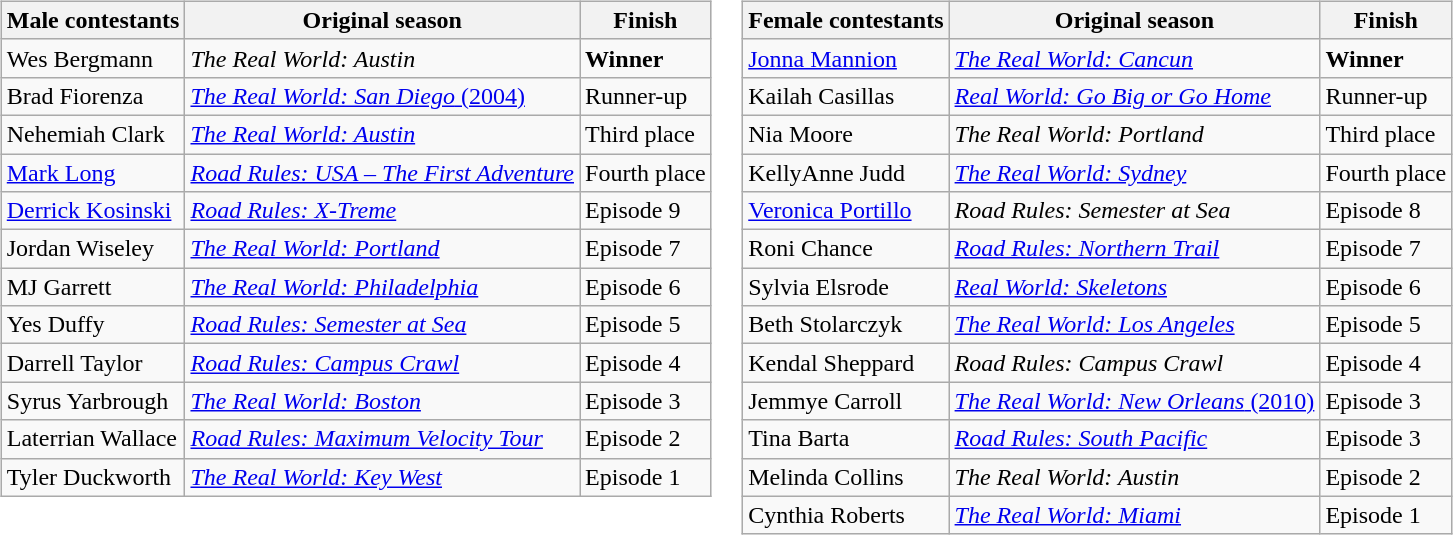<table>
<tr>
<td style="vertical-align:top"><br><table class="wikitable sortable" style="font-size:100%; white-space:nowrap">
<tr>
<th>Male contestants</th>
<th>Original season</th>
<th>Finish</th>
</tr>
<tr>
<td>Wes Bergmann</td>
<td><em>The Real World: Austin</em></td>
<td><strong>Winner</strong></td>
</tr>
<tr>
<td>Brad Fiorenza</td>
<td><a href='#'><em>The Real World: San Diego</em> (2004)</a></td>
<td>Runner-up</td>
</tr>
<tr>
<td>Nehemiah Clark</td>
<td><em><a href='#'>The Real World: Austin</a></em></td>
<td>Third place</td>
</tr>
<tr>
<td><a href='#'>Mark Long</a></td>
<td><em><a href='#'>Road Rules: USA – The First Adventure</a></em></td>
<td>Fourth place</td>
</tr>
<tr>
<td><a href='#'>Derrick Kosinski</a></td>
<td><em><a href='#'>Road Rules: X-Treme</a></em></td>
<td>Episode 9</td>
</tr>
<tr>
<td>Jordan Wiseley</td>
<td><em><a href='#'>The Real World: Portland</a></em></td>
<td>Episode 7</td>
</tr>
<tr>
<td>MJ Garrett</td>
<td><em><a href='#'>The Real World: Philadelphia</a></em></td>
<td>Episode 6</td>
</tr>
<tr>
<td>Yes Duffy</td>
<td><em><a href='#'>Road Rules: Semester at Sea</a></em></td>
<td>Episode 5</td>
</tr>
<tr>
<td>Darrell Taylor</td>
<td><em><a href='#'>Road Rules: Campus Crawl</a></em></td>
<td>Episode 4</td>
</tr>
<tr>
<td>Syrus Yarbrough</td>
<td><em><a href='#'>The Real World: Boston</a></em></td>
<td>Episode 3</td>
</tr>
<tr>
<td>Laterrian Wallace</td>
<td><em><a href='#'>Road Rules: Maximum Velocity Tour</a></em></td>
<td>Episode 2</td>
</tr>
<tr>
<td>Tyler Duckworth</td>
<td><em><a href='#'>The Real World: Key West</a></em></td>
<td>Episode 1</td>
</tr>
</table>
</td>
<td style="vertical-align:top"><br><table class="wikitable sortable" style="font-size:100%; white-space:nowrap">
<tr>
<th>Female contestants</th>
<th>Original season</th>
<th>Finish</th>
</tr>
<tr>
<td><a href='#'>Jonna Mannion</a></td>
<td><em><a href='#'>The Real World: Cancun</a></em></td>
<td><strong>Winner</strong></td>
</tr>
<tr>
<td>Kailah Casillas</td>
<td><em><a href='#'>Real World: Go Big or Go Home</a></em></td>
<td>Runner-up</td>
</tr>
<tr>
<td>Nia Moore</td>
<td><em>The Real World: Portland</em></td>
<td>Third place</td>
</tr>
<tr>
<td>KellyAnne Judd</td>
<td><em><a href='#'>The Real World: Sydney</a></em></td>
<td>Fourth place</td>
</tr>
<tr>
<td><a href='#'>Veronica Portillo</a></td>
<td><em>Road Rules: Semester at Sea</em></td>
<td>Episode 8</td>
</tr>
<tr>
<td>Roni Chance</td>
<td><em><a href='#'>Road Rules: Northern Trail</a></em></td>
<td>Episode 7</td>
</tr>
<tr>
<td>Sylvia Elsrode</td>
<td><em><a href='#'>Real World: Skeletons</a></em></td>
<td>Episode 6</td>
</tr>
<tr>
<td>Beth Stolarczyk</td>
<td><em><a href='#'>The Real World: Los Angeles</a></em></td>
<td>Episode 5</td>
</tr>
<tr>
<td>Kendal Sheppard</td>
<td><em>Road Rules: Campus Crawl</em></td>
<td>Episode 4</td>
</tr>
<tr>
<td>Jemmye Carroll</td>
<td><a href='#'><em>The Real World: New Orleans</em> (2010)</a></td>
<td>Episode 3</td>
</tr>
<tr>
<td>Tina Barta</td>
<td><em><a href='#'>Road Rules: South Pacific</a></em></td>
<td>Episode 3</td>
</tr>
<tr>
<td>Melinda Collins</td>
<td><em>The Real World: Austin</em></td>
<td>Episode 2</td>
</tr>
<tr>
<td>Cynthia Roberts</td>
<td><em><a href='#'>The Real World: Miami</a></em></td>
<td>Episode 1</td>
</tr>
</table>
</td>
</tr>
</table>
